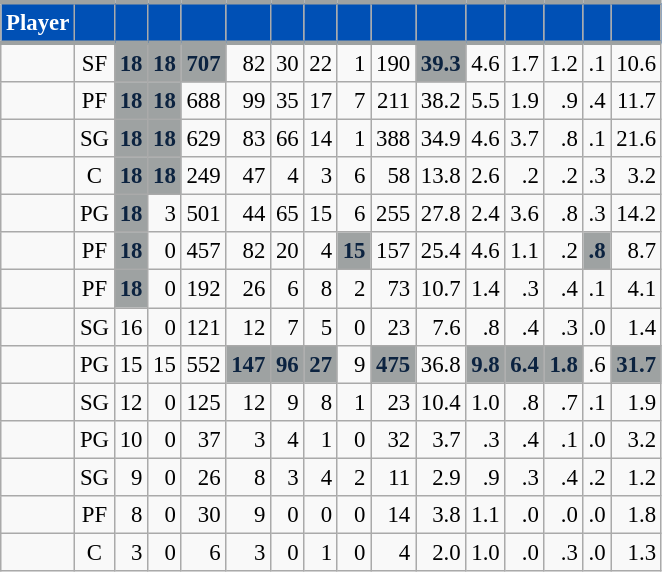<table class="wikitable sortable" style="font-size: 95%; text-align:right;">
<tr>
<th style="background:#0050B5; color:#FFFFFF; border-top:#9EA2A2 3px solid; border-bottom:#9EA2A2 3px solid;">Player</th>
<th style="background:#0050B5; color:#FFFFFF; border-top:#9EA2A2 3px solid; border-bottom:#9EA2A2 3px solid;"></th>
<th style="background:#0050B5; color:#FFFFFF; border-top:#9EA2A2 3px solid; border-bottom:#9EA2A2 3px solid;"></th>
<th style="background:#0050B5; color:#FFFFFF; border-top:#9EA2A2 3px solid; border-bottom:#9EA2A2 3px solid;"></th>
<th style="background:#0050B5; color:#FFFFFF; border-top:#9EA2A2 3px solid; border-bottom:#9EA2A2 3px solid;"></th>
<th style="background:#0050B5; color:#FFFFFF; border-top:#9EA2A2 3px solid; border-bottom:#9EA2A2 3px solid;"></th>
<th style="background:#0050B5; color:#FFFFFF; border-top:#9EA2A2 3px solid; border-bottom:#9EA2A2 3px solid;"></th>
<th style="background:#0050B5; color:#FFFFFF; border-top:#9EA2A2 3px solid; border-bottom:#9EA2A2 3px solid;"></th>
<th style="background:#0050B5; color:#FFFFFF; border-top:#9EA2A2 3px solid; border-bottom:#9EA2A2 3px solid;"></th>
<th style="background:#0050B5; color:#FFFFFF; border-top:#9EA2A2 3px solid; border-bottom:#9EA2A2 3px solid;"></th>
<th style="background:#0050B5; color:#FFFFFF; border-top:#9EA2A2 3px solid; border-bottom:#9EA2A2 3px solid;"></th>
<th style="background:#0050B5; color:#FFFFFF; border-top:#9EA2A2 3px solid; border-bottom:#9EA2A2 3px solid;"></th>
<th style="background:#0050B5; color:#FFFFFF; border-top:#9EA2A2 3px solid; border-bottom:#9EA2A2 3px solid;"></th>
<th style="background:#0050B5; color:#FFFFFF; border-top:#9EA2A2 3px solid; border-bottom:#9EA2A2 3px solid;"></th>
<th style="background:#0050B5; color:#FFFFFF; border-top:#9EA2A2 3px solid; border-bottom:#9EA2A2 3px solid;"></th>
<th style="background:#0050B5; color:#FFFFFF; border-top:#9EA2A2 3px solid; border-bottom:#9EA2A2 3px solid;"></th>
</tr>
<tr>
<td style="text-align:left;"></td>
<td style="text-align:center;">SF</td>
<td style="background:#9EA2A2; color:#0C2340;"><strong>18</strong></td>
<td style="background:#9EA2A2; color:#0C2340;"><strong>18</strong></td>
<td style="background:#9EA2A2; color:#0C2340;"><strong>707</strong></td>
<td>82</td>
<td>30</td>
<td>22</td>
<td>1</td>
<td>190</td>
<td style="background:#9EA2A2; color:#0C2340;"><strong>39.3</strong></td>
<td>4.6</td>
<td>1.7</td>
<td>1.2</td>
<td>.1</td>
<td>10.6</td>
</tr>
<tr>
<td style="text-align:left;"></td>
<td style="text-align:center;">PF</td>
<td style="background:#9EA2A2; color:#0C2340;"><strong>18</strong></td>
<td style="background:#9EA2A2; color:#0C2340;"><strong>18</strong></td>
<td>688</td>
<td>99</td>
<td>35</td>
<td>17</td>
<td>7</td>
<td>211</td>
<td>38.2</td>
<td>5.5</td>
<td>1.9</td>
<td>.9</td>
<td>.4</td>
<td>11.7</td>
</tr>
<tr>
<td style="text-align:left;"></td>
<td style="text-align:center;">SG</td>
<td style="background:#9EA2A2; color:#0C2340;"><strong>18</strong></td>
<td style="background:#9EA2A2; color:#0C2340;"><strong>18</strong></td>
<td>629</td>
<td>83</td>
<td>66</td>
<td>14</td>
<td>1</td>
<td>388</td>
<td>34.9</td>
<td>4.6</td>
<td>3.7</td>
<td>.8</td>
<td>.1</td>
<td>21.6</td>
</tr>
<tr>
<td style="text-align:left;"></td>
<td style="text-align:center;">C</td>
<td style="background:#9EA2A2; color:#0C2340;"><strong>18</strong></td>
<td style="background:#9EA2A2; color:#0C2340;"><strong>18</strong></td>
<td>249</td>
<td>47</td>
<td>4</td>
<td>3</td>
<td>6</td>
<td>58</td>
<td>13.8</td>
<td>2.6</td>
<td>.2</td>
<td>.2</td>
<td>.3</td>
<td>3.2</td>
</tr>
<tr>
<td style="text-align:left;"></td>
<td style="text-align:center;">PG</td>
<td style="background:#9EA2A2; color:#0C2340;"><strong>18</strong></td>
<td>3</td>
<td>501</td>
<td>44</td>
<td>65</td>
<td>15</td>
<td>6</td>
<td>255</td>
<td>27.8</td>
<td>2.4</td>
<td>3.6</td>
<td>.8</td>
<td>.3</td>
<td>14.2</td>
</tr>
<tr>
<td style="text-align:left;"></td>
<td style="text-align:center;">PF</td>
<td style="background:#9EA2A2; color:#0C2340;"><strong>18</strong></td>
<td>0</td>
<td>457</td>
<td>82</td>
<td>20</td>
<td>4</td>
<td style="background:#9EA2A2; color:#0C2340;"><strong>15</strong></td>
<td>157</td>
<td>25.4</td>
<td>4.6</td>
<td>1.1</td>
<td>.2</td>
<td style="background:#9EA2A2; color:#0C2340;"><strong>.8</strong></td>
<td>8.7</td>
</tr>
<tr>
<td style="text-align:left;"></td>
<td style="text-align:center;">PF</td>
<td style="background:#9EA2A2; color:#0C2340;"><strong>18</strong></td>
<td>0</td>
<td>192</td>
<td>26</td>
<td>6</td>
<td>8</td>
<td>2</td>
<td>73</td>
<td>10.7</td>
<td>1.4</td>
<td>.3</td>
<td>.4</td>
<td>.1</td>
<td>4.1</td>
</tr>
<tr>
<td style="text-align:left;"></td>
<td style="text-align:center;">SG</td>
<td>16</td>
<td>0</td>
<td>121</td>
<td>12</td>
<td>7</td>
<td>5</td>
<td>0</td>
<td>23</td>
<td>7.6</td>
<td>.8</td>
<td>.4</td>
<td>.3</td>
<td>.0</td>
<td>1.4</td>
</tr>
<tr>
<td style="text-align:left;"></td>
<td style="text-align:center;">PG</td>
<td>15</td>
<td>15</td>
<td>552</td>
<td style="background:#9EA2A2; color:#0C2340;"><strong>147</strong></td>
<td style="background:#9EA2A2; color:#0C2340;"><strong>96</strong></td>
<td style="background:#9EA2A2; color:#0C2340;"><strong>27</strong></td>
<td>9</td>
<td style="background:#9EA2A2; color:#0C2340;"><strong>475</strong></td>
<td>36.8</td>
<td style="background:#9EA2A2; color:#0C2340;"><strong>9.8</strong></td>
<td style="background:#9EA2A2; color:#0C2340;"><strong>6.4</strong></td>
<td style="background:#9EA2A2; color:#0C2340;"><strong>1.8</strong></td>
<td>.6</td>
<td style="background:#9EA2A2; color:#0C2340;"><strong>31.7</strong></td>
</tr>
<tr>
<td style="text-align:left;"></td>
<td style="text-align:center;">SG</td>
<td>12</td>
<td>0</td>
<td>125</td>
<td>12</td>
<td>9</td>
<td>8</td>
<td>1</td>
<td>23</td>
<td>10.4</td>
<td>1.0</td>
<td>.8</td>
<td>.7</td>
<td>.1</td>
<td>1.9</td>
</tr>
<tr>
<td style="text-align:left;"></td>
<td style="text-align:center;">PG</td>
<td>10</td>
<td>0</td>
<td>37</td>
<td>3</td>
<td>4</td>
<td>1</td>
<td>0</td>
<td>32</td>
<td>3.7</td>
<td>.3</td>
<td>.4</td>
<td>.1</td>
<td>.0</td>
<td>3.2</td>
</tr>
<tr>
<td style="text-align:left;"></td>
<td style="text-align:center;">SG</td>
<td>9</td>
<td>0</td>
<td>26</td>
<td>8</td>
<td>3</td>
<td>4</td>
<td>2</td>
<td>11</td>
<td>2.9</td>
<td>.9</td>
<td>.3</td>
<td>.4</td>
<td>.2</td>
<td>1.2</td>
</tr>
<tr>
<td style="text-align:left;"></td>
<td style="text-align:center;">PF</td>
<td>8</td>
<td>0</td>
<td>30</td>
<td>9</td>
<td>0</td>
<td>0</td>
<td>0</td>
<td>14</td>
<td>3.8</td>
<td>1.1</td>
<td>.0</td>
<td>.0</td>
<td>.0</td>
<td>1.8</td>
</tr>
<tr>
<td style="text-align:left;"></td>
<td style="text-align:center;">C</td>
<td>3</td>
<td>0</td>
<td>6</td>
<td>3</td>
<td>0</td>
<td>1</td>
<td>0</td>
<td>4</td>
<td>2.0</td>
<td>1.0</td>
<td>.0</td>
<td>.3</td>
<td>.0</td>
<td>1.3</td>
</tr>
</table>
